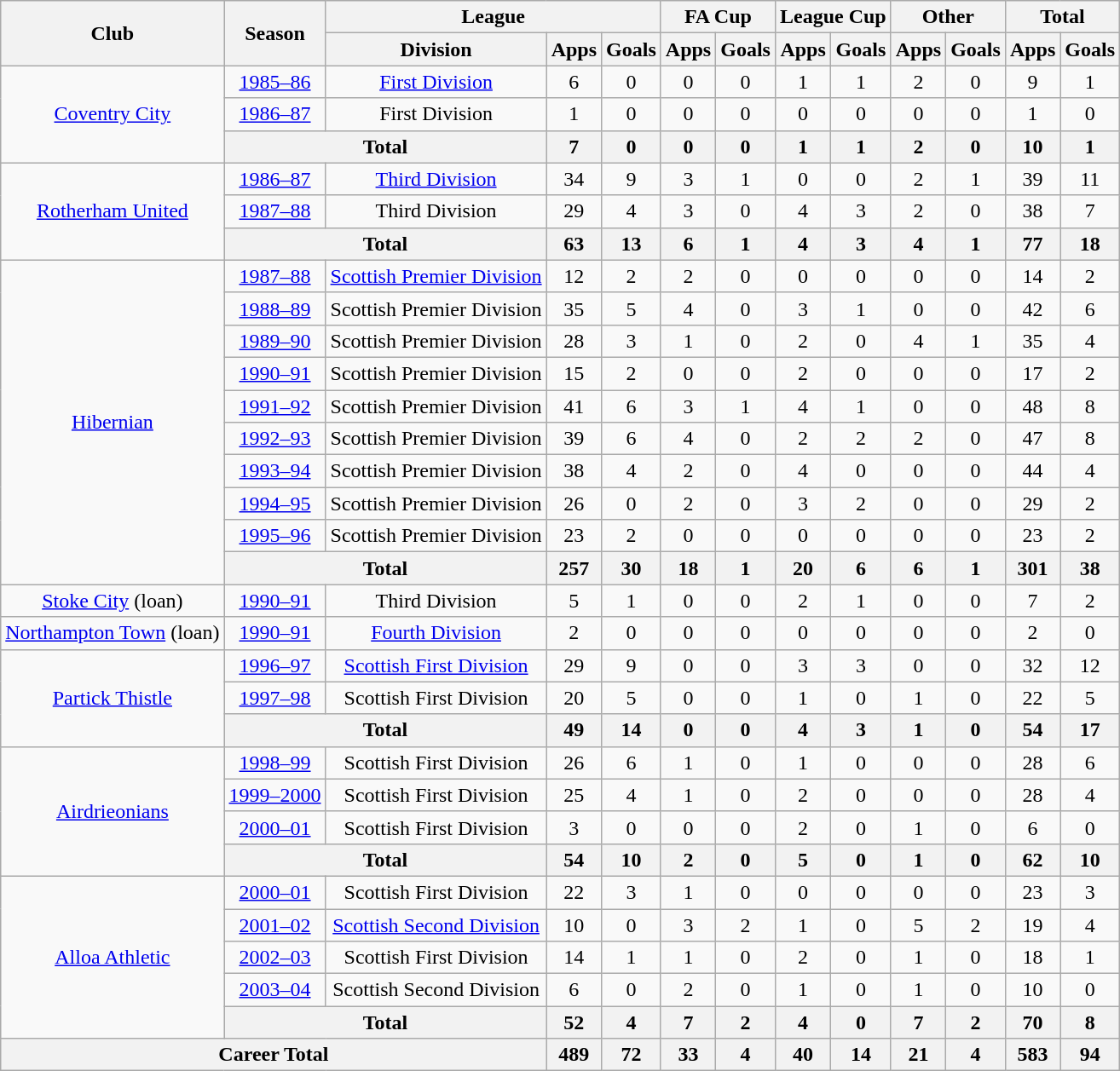<table class="wikitable" style="text-align: center;">
<tr>
<th rowspan="2">Club</th>
<th rowspan="2">Season</th>
<th colspan="3">League</th>
<th colspan="2">FA Cup</th>
<th colspan="2">League Cup</th>
<th colspan="2">Other</th>
<th colspan="2">Total</th>
</tr>
<tr>
<th>Division</th>
<th>Apps</th>
<th>Goals</th>
<th>Apps</th>
<th>Goals</th>
<th>Apps</th>
<th>Goals</th>
<th>Apps</th>
<th>Goals</th>
<th>Apps</th>
<th>Goals</th>
</tr>
<tr>
<td rowspan="3"><a href='#'>Coventry City</a></td>
<td><a href='#'>1985–86</a></td>
<td><a href='#'>First Division</a></td>
<td>6</td>
<td>0</td>
<td>0</td>
<td>0</td>
<td>1</td>
<td>1</td>
<td>2</td>
<td>0</td>
<td>9</td>
<td>1</td>
</tr>
<tr>
<td><a href='#'>1986–87</a></td>
<td>First Division</td>
<td>1</td>
<td>0</td>
<td>0</td>
<td>0</td>
<td>0</td>
<td>0</td>
<td>0</td>
<td>0</td>
<td>1</td>
<td>0</td>
</tr>
<tr>
<th colspan="2">Total</th>
<th>7</th>
<th>0</th>
<th>0</th>
<th>0</th>
<th>1</th>
<th>1</th>
<th>2</th>
<th>0</th>
<th>10</th>
<th>1</th>
</tr>
<tr>
<td rowspan="3"><a href='#'>Rotherham United</a></td>
<td><a href='#'>1986–87</a></td>
<td><a href='#'>Third Division</a></td>
<td>34</td>
<td>9</td>
<td>3</td>
<td>1</td>
<td>0</td>
<td>0</td>
<td>2</td>
<td>1</td>
<td>39</td>
<td>11</td>
</tr>
<tr>
<td><a href='#'>1987–88</a></td>
<td>Third Division</td>
<td>29</td>
<td>4</td>
<td>3</td>
<td>0</td>
<td>4</td>
<td>3</td>
<td>2</td>
<td>0</td>
<td>38</td>
<td>7</td>
</tr>
<tr>
<th colspan="2">Total</th>
<th>63</th>
<th>13</th>
<th>6</th>
<th>1</th>
<th>4</th>
<th>3</th>
<th>4</th>
<th>1</th>
<th>77</th>
<th>18</th>
</tr>
<tr>
<td rowspan="10"><a href='#'>Hibernian</a></td>
<td><a href='#'>1987–88</a></td>
<td><a href='#'>Scottish Premier Division</a></td>
<td>12</td>
<td>2</td>
<td>2</td>
<td>0</td>
<td>0</td>
<td>0</td>
<td>0</td>
<td>0</td>
<td>14</td>
<td>2</td>
</tr>
<tr>
<td><a href='#'>1988–89</a></td>
<td>Scottish Premier Division</td>
<td>35</td>
<td>5</td>
<td>4</td>
<td>0</td>
<td>3</td>
<td>1</td>
<td>0</td>
<td>0</td>
<td>42</td>
<td>6</td>
</tr>
<tr>
<td><a href='#'>1989–90</a></td>
<td>Scottish Premier Division</td>
<td>28</td>
<td>3</td>
<td>1</td>
<td>0</td>
<td>2</td>
<td>0</td>
<td>4</td>
<td>1</td>
<td>35</td>
<td>4</td>
</tr>
<tr>
<td><a href='#'>1990–91</a></td>
<td>Scottish Premier Division</td>
<td>15</td>
<td>2</td>
<td>0</td>
<td>0</td>
<td>2</td>
<td>0</td>
<td>0</td>
<td>0</td>
<td>17</td>
<td>2</td>
</tr>
<tr>
<td><a href='#'>1991–92</a></td>
<td>Scottish Premier Division</td>
<td>41</td>
<td>6</td>
<td>3</td>
<td>1</td>
<td>4</td>
<td>1</td>
<td>0</td>
<td>0</td>
<td>48</td>
<td>8</td>
</tr>
<tr>
<td><a href='#'>1992–93</a></td>
<td>Scottish Premier Division</td>
<td>39</td>
<td>6</td>
<td>4</td>
<td>0</td>
<td>2</td>
<td>2</td>
<td>2</td>
<td>0</td>
<td>47</td>
<td>8</td>
</tr>
<tr>
<td><a href='#'>1993–94</a></td>
<td>Scottish Premier Division</td>
<td>38</td>
<td>4</td>
<td>2</td>
<td>0</td>
<td>4</td>
<td>0</td>
<td>0</td>
<td>0</td>
<td>44</td>
<td>4</td>
</tr>
<tr>
<td><a href='#'>1994–95</a></td>
<td>Scottish Premier Division</td>
<td>26</td>
<td>0</td>
<td>2</td>
<td>0</td>
<td>3</td>
<td>2</td>
<td>0</td>
<td>0</td>
<td>29</td>
<td>2</td>
</tr>
<tr>
<td><a href='#'>1995–96</a></td>
<td>Scottish Premier Division</td>
<td>23</td>
<td>2</td>
<td>0</td>
<td>0</td>
<td>0</td>
<td>0</td>
<td>0</td>
<td>0</td>
<td>23</td>
<td>2</td>
</tr>
<tr>
<th colspan="2">Total</th>
<th>257</th>
<th>30</th>
<th>18</th>
<th>1</th>
<th>20</th>
<th>6</th>
<th>6</th>
<th>1</th>
<th>301</th>
<th>38</th>
</tr>
<tr>
<td><a href='#'>Stoke City</a> (loan)</td>
<td><a href='#'>1990–91</a></td>
<td>Third Division</td>
<td>5</td>
<td>1</td>
<td>0</td>
<td>0</td>
<td>2</td>
<td>1</td>
<td>0</td>
<td>0</td>
<td>7</td>
<td>2</td>
</tr>
<tr>
<td><a href='#'>Northampton Town</a> (loan)</td>
<td><a href='#'>1990–91</a></td>
<td><a href='#'>Fourth Division</a></td>
<td>2</td>
<td>0</td>
<td>0</td>
<td>0</td>
<td>0</td>
<td>0</td>
<td>0</td>
<td>0</td>
<td>2</td>
<td>0</td>
</tr>
<tr ->
<td rowspan="3"><a href='#'>Partick Thistle</a></td>
<td><a href='#'>1996–97</a></td>
<td><a href='#'>Scottish First Division</a></td>
<td>29</td>
<td>9</td>
<td>0</td>
<td>0</td>
<td>3</td>
<td>3</td>
<td>0</td>
<td>0</td>
<td>32</td>
<td>12</td>
</tr>
<tr>
<td><a href='#'>1997–98</a></td>
<td>Scottish First Division</td>
<td>20</td>
<td>5</td>
<td>0</td>
<td>0</td>
<td>1</td>
<td>0</td>
<td>1</td>
<td>0</td>
<td>22</td>
<td>5</td>
</tr>
<tr>
<th colspan="2">Total</th>
<th>49</th>
<th>14</th>
<th>0</th>
<th>0</th>
<th>4</th>
<th>3</th>
<th>1</th>
<th>0</th>
<th>54</th>
<th>17</th>
</tr>
<tr>
<td rowspan="4"><a href='#'>Airdrieonians</a></td>
<td><a href='#'>1998–99</a></td>
<td>Scottish First Division</td>
<td>26</td>
<td>6</td>
<td>1</td>
<td>0</td>
<td>1</td>
<td>0</td>
<td>0</td>
<td>0</td>
<td>28</td>
<td>6</td>
</tr>
<tr>
<td><a href='#'>1999–2000</a></td>
<td>Scottish First Division</td>
<td>25</td>
<td>4</td>
<td>1</td>
<td>0</td>
<td>2</td>
<td>0</td>
<td>0</td>
<td>0</td>
<td>28</td>
<td>4</td>
</tr>
<tr>
<td><a href='#'>2000–01</a></td>
<td>Scottish First Division</td>
<td>3</td>
<td>0</td>
<td>0</td>
<td>0</td>
<td>2</td>
<td>0</td>
<td>1</td>
<td>0</td>
<td>6</td>
<td>0</td>
</tr>
<tr>
<th colspan="2">Total</th>
<th>54</th>
<th>10</th>
<th>2</th>
<th>0</th>
<th>5</th>
<th>0</th>
<th>1</th>
<th>0</th>
<th>62</th>
<th>10</th>
</tr>
<tr>
<td rowspan="5"><a href='#'>Alloa Athletic</a></td>
<td><a href='#'>2000–01</a></td>
<td>Scottish First Division</td>
<td>22</td>
<td>3</td>
<td>1</td>
<td>0</td>
<td>0</td>
<td>0</td>
<td>0</td>
<td>0</td>
<td>23</td>
<td>3</td>
</tr>
<tr>
<td><a href='#'>2001–02</a></td>
<td><a href='#'>Scottish Second Division</a></td>
<td>10</td>
<td>0</td>
<td>3</td>
<td>2</td>
<td>1</td>
<td>0</td>
<td>5</td>
<td>2</td>
<td>19</td>
<td>4</td>
</tr>
<tr>
<td><a href='#'>2002–03</a></td>
<td>Scottish First Division</td>
<td>14</td>
<td>1</td>
<td>1</td>
<td>0</td>
<td>2</td>
<td>0</td>
<td>1</td>
<td>0</td>
<td>18</td>
<td>1</td>
</tr>
<tr>
<td><a href='#'>2003–04</a></td>
<td>Scottish Second Division</td>
<td>6</td>
<td>0</td>
<td>2</td>
<td>0</td>
<td>1</td>
<td>0</td>
<td>1</td>
<td>0</td>
<td>10</td>
<td>0</td>
</tr>
<tr>
<th colspan="2">Total</th>
<th>52</th>
<th>4</th>
<th>7</th>
<th>2</th>
<th>4</th>
<th>0</th>
<th>7</th>
<th>2</th>
<th>70</th>
<th>8</th>
</tr>
<tr>
<th colspan="3">Career Total</th>
<th>489</th>
<th>72</th>
<th>33</th>
<th>4</th>
<th>40</th>
<th>14</th>
<th>21</th>
<th>4</th>
<th>583</th>
<th>94</th>
</tr>
</table>
